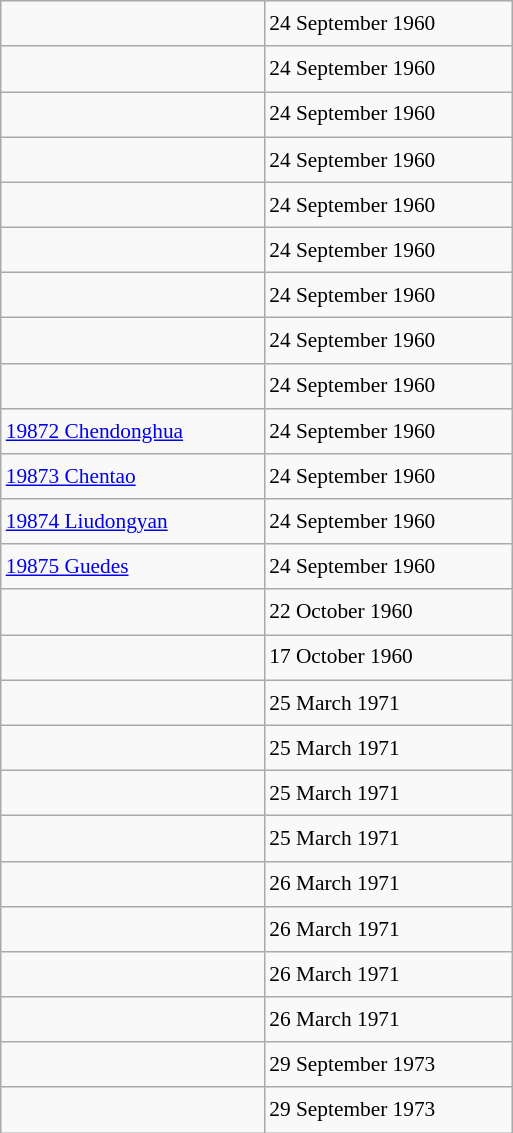<table class="wikitable" style="font-size: 89%; float: left; width: 24em; margin-right: 1em; line-height: 1.65em">
<tr>
<td></td>
<td>24 September 1960</td>
</tr>
<tr>
<td></td>
<td>24 September 1960</td>
</tr>
<tr>
<td></td>
<td>24 September 1960</td>
</tr>
<tr>
<td></td>
<td>24 September 1960</td>
</tr>
<tr>
<td></td>
<td>24 September 1960</td>
</tr>
<tr>
<td></td>
<td>24 September 1960</td>
</tr>
<tr>
<td></td>
<td>24 September 1960</td>
</tr>
<tr>
<td></td>
<td>24 September 1960</td>
</tr>
<tr>
<td></td>
<td>24 September 1960</td>
</tr>
<tr>
<td><a href='#'>19872 Chendonghua</a></td>
<td>24 September 1960</td>
</tr>
<tr>
<td><a href='#'>19873 Chentao</a></td>
<td>24 September 1960</td>
</tr>
<tr>
<td><a href='#'>19874 Liudongyan</a></td>
<td>24 September 1960</td>
</tr>
<tr>
<td><a href='#'>19875 Guedes</a></td>
<td>24 September 1960</td>
</tr>
<tr>
<td></td>
<td>22 October 1960</td>
</tr>
<tr>
<td></td>
<td>17 October 1960</td>
</tr>
<tr>
<td></td>
<td>25 March 1971</td>
</tr>
<tr>
<td></td>
<td>25 March 1971</td>
</tr>
<tr>
<td></td>
<td>25 March 1971</td>
</tr>
<tr>
<td></td>
<td>25 March 1971</td>
</tr>
<tr>
<td></td>
<td>26 March 1971</td>
</tr>
<tr>
<td></td>
<td>26 March 1971</td>
</tr>
<tr>
<td></td>
<td>26 March 1971</td>
</tr>
<tr>
<td></td>
<td>26 March 1971</td>
</tr>
<tr>
<td></td>
<td>29 September 1973</td>
</tr>
<tr>
<td></td>
<td>29 September 1973</td>
</tr>
</table>
